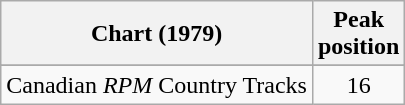<table class="wikitable sortable">
<tr>
<th align="left">Chart (1979)</th>
<th style="text-align:center;">Peak<br>position</th>
</tr>
<tr>
</tr>
<tr>
</tr>
<tr>
<td align="left">Canadian <em>RPM</em> Country Tracks</td>
<td style="text-align:center;">16</td>
</tr>
</table>
